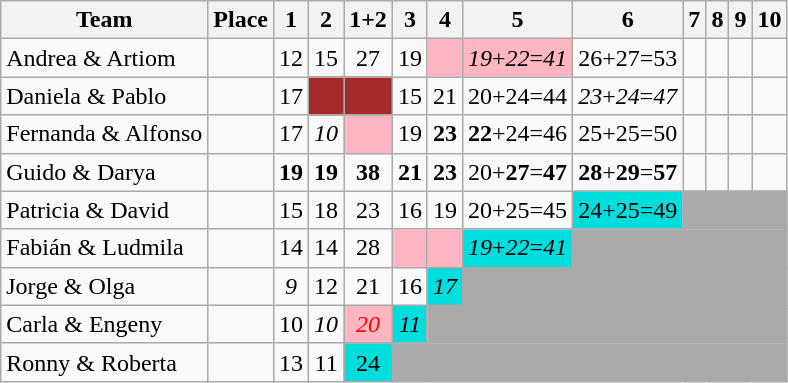<table class="wikitable" align="center">
<tr>
<th>Team</th>
<th>Place</th>
<th>1</th>
<th>2</th>
<th>1+2</th>
<th>3</th>
<th>4</th>
<th>5</th>
<th>6</th>
<th>7</th>
<th>8</th>
<th>9</th>
<th>10</th>
</tr>
<tr>
<td>Andrea & Artiom</td>
<td align=center></td>
<td align=center>12</td>
<td align=center>15</td>
<td align=center>27</td>
<td align=center>19</td>
<td bgcolor="lightpink"></td>
<td bgcolor="lightpink"><span><em>19</em></span>+<span><em>22</em></span>=<span><em>41</em></span></td>
<td align=center>26+27=53</td>
<td align=center></td>
<td align=center></td>
<td align=center></td>
<td align=center></td>
</tr>
<tr>
<td>Daniela & Pablo</td>
<td align=center></td>
<td align=center>17</td>
<td bgcolor="brown"></td>
<td bgcolor="brown"></td>
<td align=center>15</td>
<td align=center>21</td>
<td align=center>20+24=44</td>
<td align=center><span><em>23</em></span>+<span><em>24</em></span>=<span><em>47</em></span></td>
<td align=center></td>
<td align=center></td>
<td align=center></td>
<td align=center></td>
</tr>
<tr>
<td>Fernanda & Alfonso</td>
<td align=center></td>
<td align=center>17</td>
<td align=center><span> <em>10</em></span></td>
<td bgcolor="lightpink"></td>
<td align=center>19</td>
<td align=center><span><strong>23</strong></span></td>
<td align=center><span><strong>22</strong></span>+24=46</td>
<td align=center>25+25=50</td>
<td align=center></td>
<td align=center></td>
<td align=center></td>
<td align=center></td>
</tr>
<tr>
<td>Guido & Darya</td>
<td align=center></td>
<td align=center><span><strong>19</strong></span></td>
<td align=center><span><strong>19</strong></span></td>
<td align=center><span><strong>38</strong></span></td>
<td align=center><span><strong>21</strong></span></td>
<td align=center><span><strong>23</strong></span></td>
<td align=center>20+<span><strong>27</strong></span>=<span><strong>47</strong></span></td>
<td align=center><span><strong>28</strong></span>+<span><strong>29</strong></span>=<span><strong>57</strong></span></td>
<td align=center></td>
<td align=center></td>
<td align=center></td>
<td align=center></td>
</tr>
<tr>
<td>Patricia & David</td>
<td align=center></td>
<td align=center>15</td>
<td align=center>18</td>
<td align=center>23</td>
<td align=center>16</td>
<td align=center>19</td>
<td align=center>20+25=45</td>
<td bgcolor="#00DDDD" align=center>24+25=49</td>
<td colspan=8 bgcolor="darkgray"></td>
</tr>
<tr>
<td>Fabián & Ludmila</td>
<td align=center></td>
<td align=center>14</td>
<td align=center>14</td>
<td align=center>28</td>
<td bgcolor="lightpink"></td>
<td bgcolor="lightpink"></td>
<td bgcolor="#00DDDD" align=center><span><em>19</em></span>+<span><em>22</em></span>=<span><em>41</em></span></td>
<td colspan=8 bgcolor="darkgray"></td>
</tr>
<tr>
<td>Jorge & Olga</td>
<td align=center></td>
<td align=center><span> <em>9</em></span></td>
<td align=center>12</td>
<td align=center>21</td>
<td align=center>16</td>
<td bgcolor="#00DDDD" align=center><span> <em>17</em></span></td>
<td colspan=8 bgcolor="darkgray"></td>
</tr>
<tr>
<td>Carla & Engeny</td>
<td align=center></td>
<td align=center>10</td>
<td align=center><span><em>10</em></span></td>
<td style="background:lightpink; text-align:center; color:red;"><em>20</em></td>
<td bgcolor="#00DDDD" align=center><span><em>11</em></span></td>
<td colspan=8 bgcolor="darkgray"></td>
</tr>
<tr>
<td>Ronny & Roberta</td>
<td align=center></td>
<td align=center>13</td>
<td align=center>11</td>
<td bgcolor="#00DDDD" align=center>24</td>
<td colspan=8 bgcolor="darkgray"></td>
</tr>
</table>
